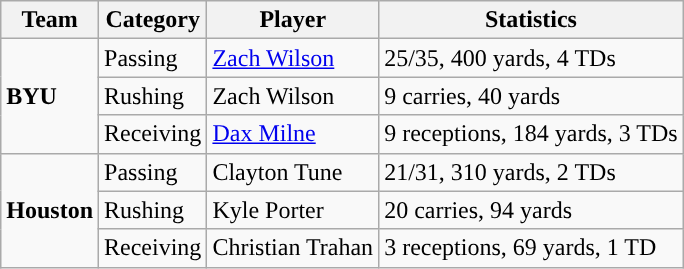<table class="wikitable" style="float: left;">
<tr>
<th>Team</th>
<th>Category</th>
<th>Player</th>
<th>Statistics</th>
</tr>
<tr>
<td rowspan=3><strong>BYU</strong></td>
<td>Passing</td>
<td><a href='#'>Zach Wilson</a></td>
<td>25/35, 400 yards, 4 TDs</td>
</tr>
<tr>
<td>Rushing</td>
<td>Zach Wilson</td>
<td>9 carries, 40 yards</td>
</tr>
<tr>
<td>Receiving</td>
<td><a href='#'>Dax Milne</a></td>
<td>9 receptions, 184 yards, 3 TDs</td>
</tr>
<tr>
<td rowspan=3><strong>Houston</strong></td>
<td>Passing</td>
<td>Clayton Tune</td>
<td>21/31, 310 yards, 2 TDs</td>
</tr>
<tr>
<td>Rushing</td>
<td>Kyle Porter</td>
<td>20 carries, 94 yards</td>
</tr>
<tr>
<td>Receiving</td>
<td>Christian Trahan</td>
<td>3 receptions, 69 yards, 1 TD</td>
</tr>
</table>
